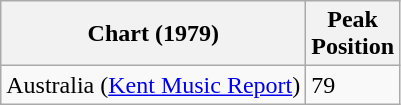<table class="wikitable sortable plainrowheaders">
<tr>
<th>Chart (1979)</th>
<th>Peak<br>Position</th>
</tr>
<tr>
<td>Australia (<a href='#'>Kent Music Report</a>)</td>
<td>79</td>
</tr>
</table>
